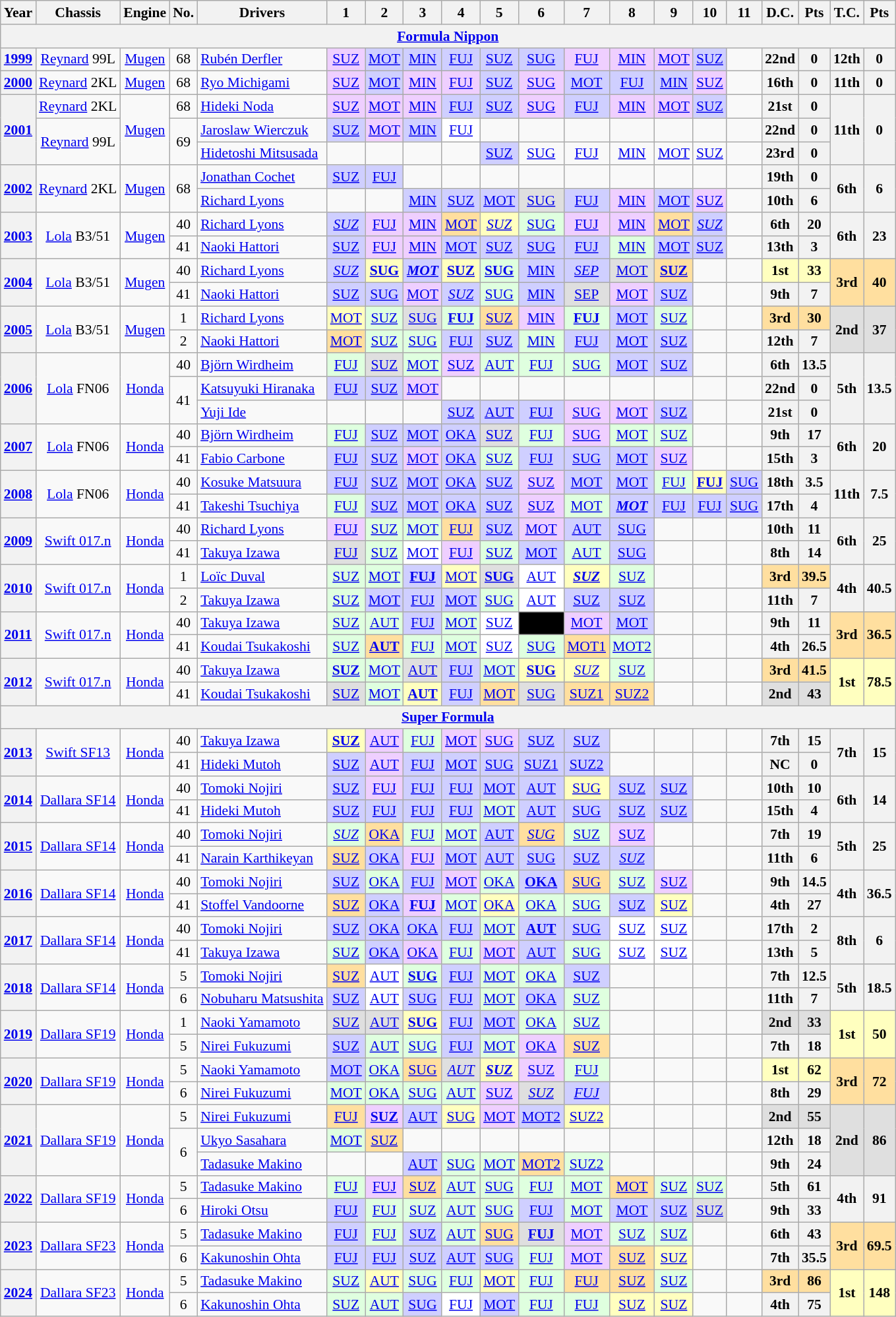<table class="wikitable" style="text-align:center; font-size:90%">
<tr>
<th>Year</th>
<th>Chassis</th>
<th>Engine</th>
<th>No.</th>
<th>Drivers</th>
<th>1</th>
<th>2</th>
<th>3</th>
<th>4</th>
<th>5</th>
<th>6</th>
<th>7</th>
<th>8</th>
<th>9</th>
<th>10</th>
<th>11</th>
<th>D.C.</th>
<th>Pts</th>
<th>T.C.</th>
<th>Pts</th>
</tr>
<tr>
<th colspan=20><a href='#'>Formula Nippon</a></th>
</tr>
<tr>
<th><a href='#'>1999</a></th>
<td><a href='#'>Reynard</a> 99L</td>
<td><a href='#'>Mugen</a></td>
<td>68</td>
<td align="left"> <a href='#'>Rubén Derfler</a></td>
<td style="background:#EFCFFF;"><a href='#'>SUZ</a><br></td>
<td style="background:#CFCFFF;"><a href='#'>MOT</a><br></td>
<td style="background:#CFCFFF;"><a href='#'>MIN</a><br></td>
<td style="background:#CFCFFF;"><a href='#'>FUJ</a><br></td>
<td style="background:#CFCFFF;"><a href='#'>SUZ</a><br></td>
<td style="background:#CFCFFF;"><a href='#'>SUG</a><br></td>
<td style="background:#EFCFFF;"><a href='#'>FUJ</a><br></td>
<td style="background:#EFCFFF;"><a href='#'>MIN</a><br></td>
<td style="background:#EFCFFF;"><a href='#'>MOT</a><br></td>
<td style="background:#CFCFFF;"><a href='#'>SUZ</a><br></td>
<td></td>
<th>22nd</th>
<th>0</th>
<th>12th</th>
<th>0</th>
</tr>
<tr>
<th><a href='#'>2000</a></th>
<td><a href='#'>Reynard</a> 2KL</td>
<td><a href='#'>Mugen</a></td>
<td>68</td>
<td align="left"> <a href='#'>Ryo Michigami</a></td>
<td style="background:#EFCFFF;"><a href='#'>SUZ</a><br></td>
<td style="background:#CFCFFF;"><a href='#'>MOT</a><br></td>
<td style="background:#EFCFFF;"><a href='#'>MIN</a><br></td>
<td style="background:#EFCFFF;"><a href='#'>FUJ</a><br></td>
<td style="background:#CFCFFF;"><a href='#'>SUZ</a><br></td>
<td style="background:#EFCFFF;"><a href='#'>SUG</a><br></td>
<td style="background:#CFCFFF;"><a href='#'>MOT</a><br></td>
<td style="background:#CFCFFF;"><a href='#'>FUJ</a><br></td>
<td style="background:#CFCFFF;"><a href='#'>MIN</a><br></td>
<td style="background:#EFCFFF;"><a href='#'>SUZ</a><br></td>
<td></td>
<th>16th</th>
<th>0</th>
<th>11th</th>
<th>0</th>
</tr>
<tr>
<th rowspan=3><a href='#'>2001</a></th>
<td><a href='#'>Reynard</a> 2KL</td>
<td rowspan=3><a href='#'>Mugen</a></td>
<td>68</td>
<td align="left"> <a href='#'>Hideki Noda</a></td>
<td style="background:#EFCFFF;"><a href='#'>SUZ</a><br></td>
<td style="background:#EFCFFF;"><a href='#'>MOT</a><br></td>
<td style="background:#EFCFFF;"><a href='#'>MIN</a><br></td>
<td style="background:#CFCFFF;"><a href='#'>FUJ</a><br></td>
<td style="background:#CFCFFF;"><a href='#'>SUZ</a><br></td>
<td style="background:#EFCFFF;"><a href='#'>SUG</a><br></td>
<td style="background:#CFCFFF;"><a href='#'>FUJ</a><br></td>
<td style="background:#EFCFFF;"><a href='#'>MIN</a><br></td>
<td style="background:#EFCFFF;"><a href='#'>MOT</a><br></td>
<td style="background:#CFCFFF;"><a href='#'>SUZ</a><br></td>
<td></td>
<th>21st</th>
<th>0</th>
<th rowspan=3>11th</th>
<th rowspan=3>0</th>
</tr>
<tr>
<td rowspan=2><a href='#'>Reynard</a> 99L</td>
<td rowspan=2>69</td>
<td align="left"> <a href='#'>Jaroslaw Wierczuk</a></td>
<td style="background:#CFCFFF;"><a href='#'>SUZ</a><br></td>
<td style="background:#EFCFFF;"><a href='#'>MOT</a><br></td>
<td style="background:#CFCFFF;"><a href='#'>MIN</a><br></td>
<td style="background:#FFFFFF;"><a href='#'>FUJ</a><br></td>
<td></td>
<td></td>
<td></td>
<td></td>
<td></td>
<td></td>
<td></td>
<th>22nd</th>
<th>0</th>
</tr>
<tr>
<td align="left"> <a href='#'>Hidetoshi Mitsusada</a></td>
<td></td>
<td></td>
<td></td>
<td></td>
<td style="background:#CFCFFF;"><a href='#'>SUZ</a><br></td>
<td><a href='#'>SUG</a></td>
<td><a href='#'>FUJ</a></td>
<td><a href='#'>MIN</a></td>
<td><a href='#'>MOT</a></td>
<td><a href='#'>SUZ</a></td>
<td></td>
<th>23rd</th>
<th>0</th>
</tr>
<tr>
<th rowspan=2><a href='#'>2002</a></th>
<td rowspan=2><a href='#'>Reynard</a> 2KL</td>
<td rowspan=2><a href='#'>Mugen</a></td>
<td rowspan=2>68</td>
<td align="left"> <a href='#'>Jonathan Cochet</a></td>
<td style="background:#CFCFFF;"><a href='#'>SUZ</a><br></td>
<td style="background:#CFCFFF;"><a href='#'>FUJ</a><br></td>
<td></td>
<td></td>
<td></td>
<td></td>
<td></td>
<td></td>
<td></td>
<td></td>
<td></td>
<th>19th</th>
<th>0</th>
<th rowspan=2>6th</th>
<th rowspan=2>6</th>
</tr>
<tr>
<td align="left"> <a href='#'>Richard Lyons</a></td>
<td></td>
<td></td>
<td style="background:#CFCFFF;"><a href='#'>MIN</a><br></td>
<td style="background:#CFCFFF;"><a href='#'>SUZ</a><br></td>
<td style="background:#CFCFFF;"><a href='#'>MOT</a><br></td>
<td style="background:#DFDFDF;"><a href='#'>SUG</a><br></td>
<td style="background:#CFCFFF;"><a href='#'>FUJ</a><br></td>
<td style="background:#EFCFFF;"><a href='#'>MIN</a><br></td>
<td style="background:#CFCFFF;"><a href='#'>MOT</a><br></td>
<td style="background:#EFCFFF;"><a href='#'>SUZ</a><br></td>
<td></td>
<th>10th</th>
<th>6</th>
</tr>
<tr>
<th rowspan=2><a href='#'>2003</a></th>
<td rowspan=2><a href='#'>Lola</a> B3/51</td>
<td rowspan=2><a href='#'>Mugen</a></td>
<td>40</td>
<td align="left"> <a href='#'>Richard Lyons</a></td>
<td style="background:#CFCFFF;"><em><a href='#'>SUZ</a></em><br></td>
<td style="background:#EFCFFF;"><a href='#'>FUJ</a><br></td>
<td style="background:#EFCFFF;"><a href='#'>MIN</a><br></td>
<td style="background:#FFDF9F;"><a href='#'>MOT</a><br></td>
<td style="background:#FFFFBF;"><em><a href='#'>SUZ</a></em><br></td>
<td style="background:#DFFFDF;"><a href='#'>SUG</a><br></td>
<td style="background:#EFCFFF;"><a href='#'>FUJ</a><br></td>
<td style="background:#EFCFFF;"><a href='#'>MIN</a><br></td>
<td style="background:#FFDF9F;"><a href='#'>MOT</a><br></td>
<td style="background:#CFCFFF;"><em><a href='#'>SUZ</a></em><br></td>
<td></td>
<th>6th</th>
<th>20</th>
<th rowspan=2>6th</th>
<th rowspan=2>23</th>
</tr>
<tr>
<td>41</td>
<td align="left"> <a href='#'>Naoki Hattori</a></td>
<td style="background:#CFCFFF;"><a href='#'>SUZ</a><br></td>
<td style="background:#EFCFFF;"><a href='#'>FUJ</a><br></td>
<td style="background:#EFCFFF;"><a href='#'>MIN</a><br></td>
<td style="background:#CFCFFF;"><a href='#'>MOT</a><br></td>
<td style="background:#CFCFFF;"><a href='#'>SUZ</a><br></td>
<td style="background:#CFCFFF;"><a href='#'>SUG</a><br></td>
<td style="background:#CFCFFF;"><a href='#'>FUJ</a><br></td>
<td style="background:#DFFFDF;"><a href='#'>MIN</a><br></td>
<td style="background:#CFCFFF;"><a href='#'>MOT</a><br></td>
<td style="background:#CFCFFF;"><a href='#'>SUZ</a><br></td>
<td></td>
<th>13th</th>
<th>3</th>
</tr>
<tr>
<th rowspan=2><a href='#'>2004</a></th>
<td rowspan=2><a href='#'>Lola</a> B3/51</td>
<td rowspan=2><a href='#'>Mugen</a></td>
<td>40</td>
<td align="left"> <a href='#'>Richard Lyons</a></td>
<td style="background:#CFCFFF;"><em><a href='#'>SUZ</a></em><br></td>
<td style="background:#FFFFBF;"><strong><a href='#'>SUG</a></strong><br></td>
<td style="background:#CFCFFF;"><strong><em><a href='#'>MOT</a></em></strong><br></td>
<td style="background:#FFFFBF;"><strong><a href='#'>SUZ</a></strong><br></td>
<td style="background:#DFFFDF;"><strong><a href='#'>SUG</a></strong><br></td>
<td style="background:#CFCFFF;"><a href='#'>MIN</a><br></td>
<td style="background:#CFCFFF;"><em><a href='#'>SEP</a></em><br></td>
<td style="background:#DFDFDF;"><a href='#'>MOT</a><br></td>
<td style="background:#FFDF9F;"><strong><a href='#'>SUZ</a></strong><br></td>
<td></td>
<td></td>
<td style="background:#FFFFBF;"><strong>1st</strong></td>
<td style="background:#FFFFBF;"><strong>33</strong></td>
<th rowspan=2 style="background:#FFDF9F;"><strong>3rd</strong></th>
<th rowspan=2 style="background:#FFDF9F;"><strong>40</strong></th>
</tr>
<tr>
<td>41</td>
<td align="left"> <a href='#'>Naoki Hattori</a></td>
<td style="background:#CFCFFF;"><a href='#'>SUZ</a><br></td>
<td style="background:#CFCFFF;"><a href='#'>SUG</a><br></td>
<td style="background:#EFCFFF;"><a href='#'>MOT</a><br></td>
<td style="background:#CFCFFF;"><em><a href='#'>SUZ</a></em><br></td>
<td style="background:#DFFFDF;"><a href='#'>SUG</a><br></td>
<td style="background:#CFCFFF;"><a href='#'>MIN</a><br></td>
<td style="background:#DFDFDF;"><a href='#'>SEP</a><br></td>
<td style="background:#EFCFFF;"><a href='#'>MOT</a><br></td>
<td style="background:#CFCFFF;"><a href='#'>SUZ</a><br></td>
<td></td>
<td></td>
<th>9th</th>
<th>7</th>
</tr>
<tr>
<th rowspan=2><a href='#'>2005</a></th>
<td rowspan=2><a href='#'>Lola</a> B3/51</td>
<td rowspan=2><a href='#'>Mugen</a></td>
<td>1</td>
<td align="left"> <a href='#'>Richard Lyons</a></td>
<td style="background:#FFFFBF;"><a href='#'>MOT</a><br></td>
<td style="background:#DFFFDF;"><a href='#'>SUZ</a><br></td>
<td style="background:#DFDFDF;"><a href='#'>SUG</a><br></td>
<td style="background:#DFFFDF;"><strong><a href='#'>FUJ</a></strong><br></td>
<td style="background:#FFDF9F;"><a href='#'>SUZ</a><br></td>
<td style="background:#EFCFFF;"><a href='#'>MIN</a><br></td>
<td style="background:#DFFFDF;"><strong><a href='#'>FUJ</a></strong><br></td>
<td style="background:#CFCFFF;"><a href='#'>MOT</a><br></td>
<td style="background:#DFFFDF;"><a href='#'>SUZ</a><br></td>
<td></td>
<td></td>
<td style="background:#FFDF9F;"><strong>3rd</strong></td>
<td style="background:#FFDF9F;"><strong>30</strong></td>
<th rowspan=2 style="background:#DFDFDF;"><strong>2nd</strong></th>
<th rowspan=2 style="background:#DFDFDF;"><strong>37</strong></th>
</tr>
<tr>
<td>2</td>
<td align="left"> <a href='#'>Naoki Hattori</a></td>
<td style="background:#FFDF9F;"><a href='#'>MOT</a><br></td>
<td style="background:#DFFFDF;"><a href='#'>SUZ</a><br></td>
<td style="background:#DFFFDF;"><a href='#'>SUG</a><br></td>
<td style="background:#CFCFFF;"><a href='#'>FUJ</a><br></td>
<td style="background:#CFCFFF;"><a href='#'>SUZ</a><br></td>
<td style="background:#DFFFDF;"><a href='#'>MIN</a><br></td>
<td style="background:#CFCFFF;"><a href='#'>FUJ</a><br></td>
<td style="background:#CFCFFF;"><a href='#'>MOT</a><br></td>
<td style="background:#CFCFFF;"><a href='#'>SUZ</a><br></td>
<td></td>
<td></td>
<th>12th</th>
<th>7</th>
</tr>
<tr>
<th rowspan=3><a href='#'>2006</a></th>
<td rowspan=3><a href='#'>Lola</a> FN06</td>
<td rowspan=3><a href='#'>Honda</a></td>
<td>40</td>
<td align="left"> <a href='#'>Björn Wirdheim</a></td>
<td style="background:#DFFFDF;"><a href='#'>FUJ</a><br></td>
<td style="background:#DFDFDF;"><a href='#'>SUZ</a><br></td>
<td style="background:#DFFFDF;"><a href='#'>MOT</a><br></td>
<td style="background:#EFCFFF;"><a href='#'>SUZ</a><br></td>
<td style="background:#DFFFDF;"><a href='#'>AUT</a><br></td>
<td style="background:#DFFFDF;"><a href='#'>FUJ</a><br></td>
<td style="background:#DFFFDF;"><a href='#'>SUG</a><br></td>
<td style="background:#CFCFFF;"><a href='#'>MOT</a><br></td>
<td style="background:#CFCFFF;"><a href='#'>SUZ</a><br></td>
<td></td>
<td></td>
<th>6th</th>
<th>13.5</th>
<th rowspan=3>5th</th>
<th rowspan=3>13.5</th>
</tr>
<tr>
<td rowspan=2>41</td>
<td align="left"> <a href='#'>Katsuyuki Hiranaka</a></td>
<td style="background:#CFCFFF;"><a href='#'>FUJ</a><br></td>
<td style="background:#CFCFFF;"><a href='#'>SUZ</a><br></td>
<td style="background:#EFCFFF;"><a href='#'>MOT</a><br></td>
<td></td>
<td></td>
<td></td>
<td></td>
<td></td>
<td></td>
<td></td>
<td></td>
<th>22nd</th>
<th>0</th>
</tr>
<tr>
<td align="left"> <a href='#'>Yuji Ide</a></td>
<td></td>
<td></td>
<td></td>
<td style="background:#CFCFFF;"><a href='#'>SUZ</a><br></td>
<td style="background:#CFCFFF;"><a href='#'>AUT</a><br></td>
<td style="background:#CFCFFF;"><a href='#'>FUJ</a><br></td>
<td style="background:#EFCFFF;"><a href='#'>SUG</a><br></td>
<td style="background:#EFCFFF;"><a href='#'>MOT</a><br></td>
<td style="background:#CFCFFF;"><a href='#'>SUZ</a><br></td>
<td></td>
<td></td>
<th>21st</th>
<th>0</th>
</tr>
<tr>
<th rowspan=2><a href='#'>2007</a></th>
<td rowspan=2><a href='#'>Lola</a> FN06</td>
<td rowspan=2><a href='#'>Honda</a></td>
<td>40</td>
<td align="left"> <a href='#'>Björn Wirdheim</a></td>
<td style="background:#DFFFDF;"><a href='#'>FUJ</a><br></td>
<td style="background:#CFCFFF;"><a href='#'>SUZ</a><br></td>
<td style="background:#CFCFFF;"><a href='#'>MOT</a><br></td>
<td style="background:#CFCFFF;"><a href='#'>OKA</a><br></td>
<td style="background:#DFDFDF;"><a href='#'>SUZ</a><br></td>
<td style="background:#DFFFDF;"><a href='#'>FUJ</a><br></td>
<td style="background:#EFCFFF;"><a href='#'>SUG</a><br></td>
<td style="background:#DFFFDF;"><a href='#'>MOT</a><br></td>
<td style="background:#DFFFDF;"><a href='#'>SUZ</a><br></td>
<td></td>
<td></td>
<th>9th</th>
<th>17</th>
<th rowspan=2>6th</th>
<th rowspan=2>20</th>
</tr>
<tr>
<td>41</td>
<td align="left"> <a href='#'>Fabio Carbone</a></td>
<td style="background:#CFCFFF;"><a href='#'>FUJ</a><br></td>
<td style="background:#CFCFFF;"><a href='#'>SUZ</a><br></td>
<td style="background:#EFCFFF;"><a href='#'>MOT</a><br></td>
<td style="background:#CFCFFF;"><a href='#'>OKA</a><br></td>
<td style="background:#DFFFDF;"><a href='#'>SUZ</a><br></td>
<td style="background:#CFCFFF;"><a href='#'>FUJ</a><br></td>
<td style="background:#CFCFFF;"><a href='#'>SUG</a><br></td>
<td style="background:#CFCFFF;"><a href='#'>MOT</a><br></td>
<td style="background:#EFCFFF;"><a href='#'>SUZ</a><br></td>
<td></td>
<td></td>
<th>15th</th>
<th>3</th>
</tr>
<tr>
<th rowspan=2><a href='#'>2008</a></th>
<td rowspan=2><a href='#'>Lola</a> FN06</td>
<td rowspan=2><a href='#'>Honda</a></td>
<td>40</td>
<td align="left"> <a href='#'>Kosuke Matsuura</a></td>
<td style="background:#CFCFFF;"><a href='#'>FUJ</a><br></td>
<td style="background:#CFCFFF;"><a href='#'>SUZ</a><br></td>
<td style="background:#CFCFFF;"><a href='#'>MOT</a><br></td>
<td style="background:#CFCFFF;"><a href='#'>OKA</a><br></td>
<td style="background:#CFCFFF;"><a href='#'>SUZ</a><br></td>
<td style="background:#EFCFFF;"><a href='#'>SUZ</a><br></td>
<td style="background:#CFCFFF;"><a href='#'>MOT</a><br></td>
<td style="background:#CFCFFF;"><a href='#'>MOT</a><br></td>
<td style="background:#DFFFDF;"><a href='#'>FUJ</a><br></td>
<td style="background:#FFFFBF;"><strong><a href='#'>FUJ</a></strong><br></td>
<td style="background:#CFCFFF;"><a href='#'>SUG</a><br></td>
<th>18th</th>
<th>3.5</th>
<th rowspan=2>11th</th>
<th rowspan=2>7.5</th>
</tr>
<tr>
<td>41</td>
<td align="left"> <a href='#'>Takeshi Tsuchiya</a></td>
<td style="background:#DFFFDF;"><a href='#'>FUJ</a><br></td>
<td style="background:#CFCFFF;"><a href='#'>SUZ</a><br></td>
<td style="background:#CFCFFF;"><a href='#'>MOT</a><br></td>
<td style="background:#CFCFFF;"><a href='#'>OKA</a><br></td>
<td style="background:#CFCFFF;"><a href='#'>SUZ</a><br></td>
<td style="background:#EFCFFF;"><a href='#'>SUZ</a><br></td>
<td style="background:#DFFFDF;"><a href='#'>MOT</a><br></td>
<td style="background:#CFCFFF;"><strong><em><a href='#'>MOT</a></em></strong><br></td>
<td style="background:#CFCFFF;"><a href='#'>FUJ</a><br></td>
<td style="background:#CFCFFF;"><a href='#'>FUJ</a><br></td>
<td style="background:#CFCFFF;"><a href='#'>SUG</a><br></td>
<th>17th</th>
<th>4</th>
</tr>
<tr>
<th rowspan=2><a href='#'>2009</a></th>
<td rowspan=2><a href='#'>Swift 017.n</a></td>
<td rowspan=2><a href='#'>Honda</a></td>
<td>40</td>
<td align="left"> <a href='#'>Richard Lyons</a></td>
<td style="background:#EFCFFF;"><a href='#'>FUJ</a><br></td>
<td style="background:#DFFFDF;"><a href='#'>SUZ</a><br></td>
<td style="background:#DFFFDF;"><a href='#'>MOT</a><br></td>
<td style="background:#FFDF9F;"><a href='#'>FUJ</a><br></td>
<td style="background:#CFCFFF;"><a href='#'>SUZ</a><br></td>
<td style="background:#EFCFFF;"><a href='#'>MOT</a><br></td>
<td style="background:#CFCFFF;"><a href='#'>AUT</a><br></td>
<td style="background:#CFCFFF;"><a href='#'>SUG</a><br></td>
<td></td>
<td></td>
<td></td>
<th>10th</th>
<th>11</th>
<th rowspan=2>6th</th>
<th rowspan=2>25</th>
</tr>
<tr>
<td>41</td>
<td align="left"> <a href='#'>Takuya Izawa</a></td>
<td style="background:#DFDFDF;"><a href='#'>FUJ</a><br></td>
<td style="background:#DFFFDF;"><a href='#'>SUZ</a><br></td>
<td style="background:#FFFFFF;"><a href='#'>MOT</a><br></td>
<td style="background:#EFCFFF;"><a href='#'>FUJ</a><br></td>
<td style="background:#DFFFDF;"><a href='#'>SUZ</a><br></td>
<td style="background:#CFCFFF;"><a href='#'>MOT</a><br></td>
<td style="background:#DFFFDF;"><a href='#'>AUT</a><br></td>
<td style="background:#CFCFFF;"><a href='#'>SUG</a><br></td>
<td></td>
<td></td>
<td></td>
<th>8th</th>
<th>14</th>
</tr>
<tr>
<th rowspan=2><a href='#'>2010</a></th>
<td rowspan=2><a href='#'>Swift 017.n</a></td>
<td rowspan=2><a href='#'>Honda</a></td>
<td>1</td>
<td align="left"> <a href='#'>Loïc Duval</a></td>
<td style="background:#DFFFDF;"><a href='#'>SUZ</a><br></td>
<td style="background:#DFFFDF;"><a href='#'>MOT</a><br></td>
<td style="background:#CFCFFF;"><strong><a href='#'>FUJ</a></strong><br></td>
<td style="background:#FFFFBF;"><a href='#'>MOT</a><br></td>
<td style="background:#DFDFDF;"><strong><a href='#'>SUG</a></strong><br></td>
<td style="background:#FFFFFF;"><a href='#'>AUT</a><br></td>
<td style="background:#FFFFBF;"><strong><em><a href='#'>SUZ</a></em></strong><br></td>
<td style="background:#DFFFDF;"><a href='#'>SUZ</a><br></td>
<td></td>
<td></td>
<td></td>
<td style="background:#FFDF9F;"><strong>3rd</strong></td>
<td style="background:#FFDF9F;"><strong>39.5</strong></td>
<th rowspan=2>4th</th>
<th rowspan=2>40.5</th>
</tr>
<tr>
<td>2</td>
<td align="left"> <a href='#'>Takuya Izawa</a></td>
<td style="background:#DFFFDF;"><a href='#'>SUZ</a><br></td>
<td style="background:#CFCFFF;"><a href='#'>MOT</a><br></td>
<td style="background:#CFCFFF;"><a href='#'>FUJ</a><br></td>
<td style="background:#CFCFFF;"><a href='#'>MOT</a><br></td>
<td style="background:#DFFFDF;"><a href='#'>SUG</a><br></td>
<td style="background:#FFFFFF;"><a href='#'>AUT</a><br></td>
<td style="background:#CFCFFF;"><a href='#'>SUZ</a><br></td>
<td style="background:#CFCFFF;"><a href='#'>SUZ</a><br></td>
<td></td>
<td></td>
<td></td>
<th>11th</th>
<th>7</th>
</tr>
<tr>
<th rowspan=2><a href='#'>2011</a></th>
<td rowspan=2><a href='#'>Swift 017.n</a></td>
<td rowspan=2><a href='#'>Honda</a></td>
<td>40</td>
<td align="left"> <a href='#'>Takuya Izawa</a></td>
<td style="background:#DFFFDF;"><a href='#'>SUZ</a><br></td>
<td style="background:#DFFFDF;"><a href='#'>AUT</a><br></td>
<td style="background:#CFCFFF;"><a href='#'>FUJ</a><br></td>
<td style="background:#DFFFDF;"><a href='#'>MOT</a><br></td>
<td style="background:#FFFFFF;"><a href='#'>SUZ</a><br></td>
<td style="background:#000000; color:#ffffff"><a href='#'></a><br></td>
<td style="background:#EFCFFF;"><a href='#'>MOT</a><br></td>
<td style="background:#CFCFFF;"><a href='#'>MOT</a><br></td>
<td></td>
<td></td>
<td></td>
<th>9th</th>
<th>11</th>
<th rowspan=2 style="background:#FFDF9F;">3rd</th>
<th rowspan=2 style="background:#FFDF9F;">36.5</th>
</tr>
<tr>
<td>41</td>
<td align="left"> <a href='#'>Koudai Tsukakoshi</a></td>
<td style="background:#DFFFDF;"><a href='#'>SUZ</a><br></td>
<td style="background:#FFDF9F;"><strong><a href='#'>AUT</a></strong><br></td>
<td style="background:#DFFFDF;"><a href='#'>FUJ</a><br></td>
<td style="background:#DFFFDF;"><a href='#'>MOT</a><br></td>
<td style="background:#FFFFFF;"><a href='#'>SUZ</a><br></td>
<td style="background:#DFFFDF;"><a href='#'>SUG</a><br></td>
<td style="background:#FFDF9F;"><a href='#'>MOT1</a><br></td>
<td style="background:#DFFFDF;"><a href='#'>MOT2</a><br></td>
<td></td>
<td></td>
<td></td>
<th>4th</th>
<th>26.5</th>
</tr>
<tr>
<th rowspan=2><a href='#'>2012</a></th>
<td rowspan=2><a href='#'>Swift 017.n</a></td>
<td rowspan=2><a href='#'>Honda</a></td>
<td>40</td>
<td align="left"> <a href='#'>Takuya Izawa</a></td>
<td style="background:#DFFFDF;"><strong><a href='#'>SUZ</a></strong><br></td>
<td style="background:#DFFFDF;"><a href='#'>MOT</a><br></td>
<td style="background:#DFDFDF;"><a href='#'>AUT</a><br></td>
<td style="background:#CFCFFF;"><a href='#'>FUJ</a><br></td>
<td style="background:#DFFFDF;"><a href='#'>MOT</a><br></td>
<td style="background:#FFFFBF;"><strong><a href='#'>SUG</a></strong><br></td>
<td style="background:#FFFFBF;"><em><a href='#'>SUZ</a></em><br></td>
<td style="background:#DFFFDF;"><a href='#'>SUZ</a><br></td>
<td></td>
<td></td>
<td></td>
<th style="background:#FFDF9F;">3rd</th>
<th style="background:#FFDF9F;">41.5</th>
<th rowspan=2 style="background:#FFFFBF;">1st</th>
<th rowspan=2 style="background:#FFFFBF;">78.5</th>
</tr>
<tr>
<td>41</td>
<td align="left"> <a href='#'>Koudai Tsukakoshi</a></td>
<td style="background:#DFDFDF;"><a href='#'>SUZ</a><br></td>
<td style="background:#DFFFDF;"><a href='#'>MOT</a><br></td>
<td style="background:#FFFFBF;"><strong><a href='#'>AUT</a></strong><br></td>
<td style="background:#CFCFFF;"><a href='#'>FUJ</a><br></td>
<td style="background:#FFDF9F;"><a href='#'>MOT</a><br></td>
<td style="background:#DFDFDF;"><a href='#'>SUG</a><br></td>
<td style="background:#FFDF9F;"><a href='#'>SUZ1</a><br></td>
<td style="background:#FFDF9F;"><a href='#'>SUZ2</a><br></td>
<td></td>
<td></td>
<td></td>
<th style="background:#DFDFDF;">2nd</th>
<th style="background:#DFDFDF;">43</th>
</tr>
<tr>
<th colspan=20><a href='#'>Super Formula</a></th>
</tr>
<tr>
<th rowspan=2><a href='#'>2013</a></th>
<td rowspan=2><a href='#'>Swift SF13</a></td>
<td rowspan=2><a href='#'>Honda</a></td>
<td>40</td>
<td align="left"> <a href='#'>Takuya Izawa</a></td>
<td style="background:#FFFFBF;"><strong><a href='#'>SUZ</a></strong><br></td>
<td style="background:#EFCFFF;"><a href='#'>AUT</a><br></td>
<td style="background:#DFFFDF;"><a href='#'>FUJ</a><br></td>
<td style="background:#EFCFFF;"><a href='#'>MOT</a><br></td>
<td style="background:#EFCFFF;"><a href='#'>SUG</a><br></td>
<td style="background:#CFCFFF;"><a href='#'>SUZ</a><br></td>
<td style="background:#CFCFFF;"><a href='#'>SUZ</a><br></td>
<td></td>
<td></td>
<td></td>
<td></td>
<th>7th</th>
<th>15</th>
<th rowspan=2>7th</th>
<th rowspan=2>15</th>
</tr>
<tr>
<td>41</td>
<td align="left"> <a href='#'>Hideki Mutoh</a></td>
<td style="background:#CFCFFF;"><a href='#'>SUZ</a><br></td>
<td style="background:#EFCFFF;"><a href='#'>AUT</a><br></td>
<td style="background:#CFCFFF;"><a href='#'>FUJ</a><br></td>
<td style="background:#CFCFFF;"><a href='#'>MOT</a><br></td>
<td style="background:#CFCFFF;"><a href='#'>SUG</a><br></td>
<td style="background:#CFCFFF;"><a href='#'>SUZ1</a><br></td>
<td style="background:#CFCFFF;"><a href='#'>SUZ2</a><br></td>
<td></td>
<td></td>
<td></td>
<td></td>
<th>NC</th>
<th>0</th>
</tr>
<tr>
<th rowspan=2><a href='#'>2014</a></th>
<td rowspan=2><a href='#'>Dallara SF14</a></td>
<td rowspan=2><a href='#'>Honda</a></td>
<td>40</td>
<td align="left"> <a href='#'>Tomoki Nojiri</a></td>
<td style="background:#CFCFFF;"><a href='#'>SUZ</a><br></td>
<td style="background:#EFCFFF;"><a href='#'>FUJ</a><br></td>
<td style="background:#CFCFFF;"><a href='#'>FUJ</a><br></td>
<td style="background:#CFCFFF;"><a href='#'>FUJ</a><br></td>
<td style="background:#CFCFFF;"><a href='#'>MOT</a><br></td>
<td style="background:#CFCFFF;"><a href='#'>AUT</a><br></td>
<td style="background:#FFFFBF;"><a href='#'>SUG</a><br></td>
<td style="background:#CFCFFF;"><a href='#'>SUZ</a><br></td>
<td style="background:#CFCFFF;"><a href='#'>SUZ</a><br></td>
<td></td>
<td></td>
<th>10th</th>
<th>10</th>
<th rowspan=2>6th</th>
<th rowspan=2>14</th>
</tr>
<tr>
<td>41</td>
<td align="left"> <a href='#'>Hideki Mutoh</a></td>
<td style="background:#CFCFFF;"><a href='#'>SUZ</a><br></td>
<td style="background:#CFCFFF;"><a href='#'>FUJ</a><br></td>
<td style="background:#CFCFFF;"><a href='#'>FUJ</a><br></td>
<td style="background:#CFCFFF;"><a href='#'>FUJ</a><br></td>
<td style="background:#DFFFDF;"><a href='#'>MOT</a><br></td>
<td style="background:#CFCFFF;"><a href='#'>AUT</a><br></td>
<td style="background:#CFCFFF;"><a href='#'>SUG</a><br></td>
<td style="background:#CFCFFF;"><a href='#'>SUZ</a><br></td>
<td style="background:#CFCFFF;"><a href='#'>SUZ</a><br></td>
<td></td>
<td></td>
<th>15th</th>
<th>4</th>
</tr>
<tr>
<th rowspan=2><a href='#'>2015</a></th>
<td rowspan=2><a href='#'>Dallara SF14</a></td>
<td rowspan=2><a href='#'>Honda</a></td>
<td>40</td>
<td align="left"> <a href='#'>Tomoki Nojiri</a></td>
<td style="background:#DFFFDF;"><em><a href='#'>SUZ</a></em><br></td>
<td style="background:#FFDF9F;"><a href='#'>OKA</a><br></td>
<td style="background:#DFFFDF;"><a href='#'>FUJ</a><br></td>
<td style="background:#DFFFDF;"><a href='#'>MOT</a><br></td>
<td style="background:#CFCFFF;"><a href='#'>AUT</a><br></td>
<td style="background:#FFDF9F;"><em><a href='#'>SUG</a></em><br></td>
<td style="background:#DFFFDF;"><a href='#'>SUZ</a><br></td>
<td style="background:#EFCFFF;"><a href='#'>SUZ</a><br></td>
<td></td>
<td></td>
<td></td>
<th>7th</th>
<th>19</th>
<th rowspan=2>5th</th>
<th rowspan=2>25</th>
</tr>
<tr>
<td>41</td>
<td align="left"> <a href='#'>Narain Karthikeyan</a></td>
<td style="background:#FFDF9F;"><a href='#'>SUZ</a><br></td>
<td style="background:#CFCFFF;"><a href='#'>OKA</a><br></td>
<td style="background:#EFCFFF;"><a href='#'>FUJ</a><br></td>
<td style="background:#CFCFFF;"><a href='#'>MOT</a><br></td>
<td style="background:#CFCFFF;"><a href='#'>AUT</a><br></td>
<td style="background:#CFCFFF;"><a href='#'>SUG</a><br></td>
<td style="background:#CFCFFF;"><a href='#'>SUZ</a><br></td>
<td style="background:#CFCFFF;"><em><a href='#'>SUZ</a></em><br></td>
<td></td>
<td></td>
<td></td>
<th>11th</th>
<th>6</th>
</tr>
<tr>
<th rowspan=2><a href='#'>2016</a></th>
<td rowspan=2><a href='#'>Dallara SF14</a></td>
<td rowspan=2><a href='#'>Honda</a></td>
<td>40</td>
<td align="left"> <a href='#'>Tomoki Nojiri</a></td>
<td style="background:#CFCFFF;"><a href='#'>SUZ</a><br></td>
<td style="background:#DFFFDF;"><a href='#'>OKA</a><br></td>
<td style="background:#CFCFFF;"><a href='#'>FUJ</a><br></td>
<td style="background:#EFCFFF;"><a href='#'>MOT</a><br></td>
<td style="background:#DFFFDF;"><a href='#'>OKA</a><br></td>
<td style="background:#CFCFFF;"><strong><a href='#'>OKA</a></strong><br></td>
<td style="background:#FFDF9F;"><a href='#'>SUG</a><br></td>
<td style="background:#DFFFDF;"><a href='#'>SUZ</a><br></td>
<td style="background:#EFCFFF;"><a href='#'>SUZ</a><br></td>
<td></td>
<td></td>
<th>9th</th>
<th>14.5</th>
<th rowspan=2>4th</th>
<th rowspan=2>36.5</th>
</tr>
<tr>
<td>41</td>
<td align="left"> <a href='#'>Stoffel Vandoorne</a></td>
<td style="background:#FFDF9F;"><a href='#'>SUZ</a><br></td>
<td style="background:#CFCFFF;"><a href='#'>OKA</a><br></td>
<td style="background:#EFCFFF;"><strong><a href='#'>FUJ</a></strong><br></td>
<td style="background:#DFFFDF;"><a href='#'>MOT</a><br></td>
<td style="background:#FFFFBF;"><a href='#'>OKA</a><br></td>
<td style="background:#DFFFDF;"><a href='#'>OKA</a><br></td>
<td style="background:#DFFFDF;"><a href='#'>SUG</a><br></td>
<td style="background:#CFCFFF;"><a href='#'>SUZ</a><br></td>
<td style="background:#FFFFBF;"><a href='#'>SUZ</a><br></td>
<td></td>
<td></td>
<th>4th</th>
<th>27</th>
</tr>
<tr>
<th rowspan=2><a href='#'>2017</a></th>
<td rowspan=2><a href='#'>Dallara SF14</a></td>
<td rowspan=2><a href='#'>Honda</a></td>
<td>40</td>
<td align="left"> <a href='#'>Tomoki Nojiri</a></td>
<td style="background:#CFCFFF;"><a href='#'>SUZ</a><br></td>
<td style="background:#CFCFFF;"><a href='#'>OKA</a><br></td>
<td style="background:#CFCFFF;"><a href='#'>OKA</a><br></td>
<td style="background:#CFCFFF;"><a href='#'>FUJ</a><br></td>
<td style="background:#DFFFDF;"><a href='#'>MOT</a><br></td>
<td style="background:#CFCFFF;"><strong><a href='#'>AUT</a></strong><br></td>
<td style="background:#CFCFFF;"><a href='#'>SUG</a><br></td>
<td style="background:#FFFFFF;"><a href='#'>SUZ</a><br></td>
<td style="background:#FFFFFF;"><a href='#'>SUZ</a><br></td>
<td></td>
<td></td>
<th>17th</th>
<th>2</th>
<th rowspan=2>8th</th>
<th rowspan=2>6</th>
</tr>
<tr>
<td>41</td>
<td align="left"> <a href='#'>Takuya Izawa</a></td>
<td style="background:#DFFFDF;"><a href='#'>SUZ</a><br></td>
<td style="background:#CFCFFF;"><a href='#'>OKA</a><br></td>
<td style="background:#EFCFFF;"><a href='#'>OKA</a><br></td>
<td style="background:#DFFFDF;"><a href='#'>FUJ</a><br></td>
<td style="background:#EFCFFF;"><a href='#'>MOT</a><br></td>
<td style="background:#CFCFFF;"><a href='#'>AUT</a><br></td>
<td style="background:#DFFFDF;"><a href='#'>SUG</a><br></td>
<td style="background:#FFFFFF;"><a href='#'>SUZ</a><br></td>
<td style="background:#FFFFFF;"><a href='#'>SUZ</a><br></td>
<td></td>
<td></td>
<th>13th</th>
<th>5</th>
</tr>
<tr>
<th rowspan=2><a href='#'>2018</a></th>
<td rowspan=2><a href='#'>Dallara SF14</a></td>
<td rowspan=2><a href='#'>Honda</a></td>
<td>5</td>
<td align="left"> <a href='#'>Tomoki Nojiri</a></td>
<td style="background:#FFDF9F;"><a href='#'>SUZ</a><br></td>
<td style="background:#FFFFFF;"><a href='#'>AUT</a><br></td>
<td style="background:#DFFFDF;"><strong><a href='#'>SUG</a></strong><br></td>
<td style="background:#CFCFFF;"><a href='#'>FUJ</a><br></td>
<td style="background:#DFFFDF;"><a href='#'>MOT</a><br></td>
<td style="background:#DFFFDF;"><a href='#'>OKA</a><br></td>
<td style="background:#CFCFFF;"><a href='#'>SUZ</a><br></td>
<td></td>
<td></td>
<td></td>
<td></td>
<th>7th</th>
<th>12.5</th>
<th rowspan=2>5th</th>
<th rowspan=2>18.5</th>
</tr>
<tr>
<td>6</td>
<td align="left"> <a href='#'>Nobuharu Matsushita</a></td>
<td style="background:#CFCFFF;"><a href='#'>SUZ</a><br></td>
<td style="background:#FFFFFF;"><a href='#'>AUT</a><br></td>
<td style="background:#CFCFFF;"><a href='#'>SUG</a><br></td>
<td style="background:#CFCFFF;"><a href='#'>FUJ</a><br></td>
<td style="background:#DFFFDF;"><a href='#'>MOT</a><br></td>
<td style="background:#CFCFFF;"><a href='#'>OKA</a><br></td>
<td style="background:#DFFFDF;"><a href='#'>SUZ</a><br></td>
<td></td>
<td></td>
<td></td>
<td></td>
<th>11th</th>
<th>7</th>
</tr>
<tr>
<th rowspan=2><a href='#'>2019</a></th>
<td rowspan=2><a href='#'>Dallara SF19</a></td>
<td rowspan=2><a href='#'>Honda</a></td>
<td>1</td>
<td align="left"> <a href='#'>Naoki Yamamoto</a></td>
<td style="background:#DFDFDF;"><a href='#'>SUZ</a><br></td>
<td style="background:#DFDFDF;"><a href='#'>AUT</a><br></td>
<td style="background:#FFFFBF;"><strong><a href='#'>SUG</a></strong><br></td>
<td style="background:#CFCFFF;"><a href='#'>FUJ</a><br></td>
<td style="background:#CFCFFF;"><a href='#'>MOT</a><br></td>
<td style="background:#DFFFDF;"><a href='#'>OKA</a><br></td>
<td style="background:#DFFFDF;"><a href='#'>SUZ</a><br></td>
<td></td>
<td></td>
<td></td>
<td></td>
<th style="background:#DFDFDF;">2nd</th>
<th style="background:#DFDFDF;">33</th>
<th rowspan=2 style="background:#FFFFBF;">1st</th>
<th rowspan=2 style="background:#FFFFBF;">50</th>
</tr>
<tr>
<td>5</td>
<td align="left"> <a href='#'>Nirei Fukuzumi</a></td>
<td style="background:#CFCFFF;"><a href='#'>SUZ</a><br></td>
<td style="background:#DFFFDF;"><a href='#'>AUT</a><br></td>
<td style="background:#DFFFDF;"><a href='#'>SUG</a><br></td>
<td style="background:#CFCFFF;"><a href='#'>FUJ</a><br></td>
<td style="background:#DFFFDF;"><a href='#'>MOT</a><br></td>
<td style="background:#EFCFFF;"><a href='#'>OKA</a><br></td>
<td style="background:#FFDF9F;"><a href='#'>SUZ</a><br></td>
<td></td>
<td></td>
<td></td>
<td></td>
<th>7th</th>
<th>18</th>
</tr>
<tr>
<th rowspan=2><a href='#'>2020</a></th>
<td rowspan=2><a href='#'>Dallara SF19</a></td>
<td rowspan=2><a href='#'>Honda</a></td>
<td>5</td>
<td align="left"> <a href='#'>Naoki Yamamoto</a></td>
<td style="background:#CFCFFF;"><a href='#'>MOT</a><br></td>
<td style="background:#DFFFDF;"><a href='#'>OKA</a><br></td>
<td style="background:#FFDF9F;"><a href='#'>SUG</a><br></td>
<td style="background:#DFDFDF;"><em><a href='#'>AUT</a></em><br></td>
<td style="background:#FFFFBF;"><strong><em><a href='#'>SUZ</a></em></strong><br></td>
<td style="background:#EFCFFF;"><a href='#'>SUZ</a><br></td>
<td style="background:#DFFFDF;"><a href='#'>FUJ</a><br></td>
<td></td>
<td></td>
<td></td>
<td></td>
<th style="background:#FFFFBF;">1st</th>
<th style="background:#FFFFBF;">62</th>
<th rowspan=2 style="background:#FFDF9F;">3rd</th>
<th rowspan=2 style="background:#FFDF9F;">72</th>
</tr>
<tr>
<td>6</td>
<td align="left"> <a href='#'>Nirei Fukuzumi</a></td>
<td style="background:#DFFFDF;"><a href='#'>MOT</a><br></td>
<td style="background:#DFFFDF;"><a href='#'>OKA</a><br></td>
<td style="background:#DFFFDF;"><a href='#'>SUG</a><br></td>
<td style="background:#DFFFDF;"><a href='#'>AUT</a><br></td>
<td style="background:#EFCFFF;"><a href='#'>SUZ</a><br></td>
<td style="background:#DFDFDF;"><em><a href='#'>SUZ</a></em><br></td>
<td style="background:#CFCFFF;"><em><a href='#'>FUJ</a></em><br></td>
<td></td>
<td></td>
<td></td>
<td></td>
<th>8th</th>
<th>29</th>
</tr>
<tr>
<th rowspan=3><a href='#'>2021</a></th>
<td rowspan=3><a href='#'>Dallara SF19</a></td>
<td rowspan=3><a href='#'>Honda</a></td>
<td>5</td>
<td align="left"> <a href='#'>Nirei Fukuzumi</a></td>
<td style="background:#FFDF9F;"><a href='#'>FUJ</a><br></td>
<td style="background:#EFCFFF;"><strong><a href='#'>SUZ</a></strong><br></td>
<td style="background:#CFCFFF;"><a href='#'>AUT</a><br></td>
<td style="background:#FFFFBF;"><a href='#'>SUG</a><br></td>
<td style="background:#EFCFFF;"><a href='#'>MOT</a><br></td>
<td style="background:#CFCFFF;"><a href='#'>MOT2</a><br></td>
<td style="background:#FFFFBF;"><a href='#'>SUZ2</a><br></td>
<td></td>
<td></td>
<td></td>
<td></td>
<th style="background:#DFDFDF;">2nd</th>
<th style="background:#DFDFDF;">55</th>
<th rowspan=3 style="background:#DFDFDF;">2nd</th>
<th rowspan=3 style="background:#DFDFDF;">86</th>
</tr>
<tr>
<td rowspan=2>6</td>
<td align="left"> <a href='#'>Ukyo Sasahara</a></td>
<td style="background:#DFFFDF;"><a href='#'>MOT</a><br></td>
<td style="background:#FFDF9F;"><a href='#'>SUZ</a><br></td>
<td></td>
<td></td>
<td></td>
<td></td>
<td></td>
<td></td>
<td></td>
<td></td>
<td></td>
<th>12th</th>
<th>18</th>
</tr>
<tr>
<td align="left"> <a href='#'>Tadasuke Makino</a></td>
<td></td>
<td></td>
<td style="background:#CFCFFF;"><a href='#'>AUT</a><br></td>
<td style="background:#DFFFDF;"><a href='#'>SUG</a><br></td>
<td style="background:#DFFFDF;"><a href='#'>MOT</a><br></td>
<td style="background:#FFDF9F;"><a href='#'>MOT2</a><br></td>
<td style="background:#DFFFDF;"><a href='#'>SUZ2</a><br></td>
<td></td>
<td></td>
<td></td>
<td></td>
<th>9th</th>
<th>24</th>
</tr>
<tr>
<th rowspan="2"><a href='#'>2022</a></th>
<td rowspan="2"><a href='#'>Dallara SF19</a></td>
<td rowspan="2"><a href='#'>Honda</a></td>
<td>5</td>
<td align="left"> <a href='#'>Tadasuke Makino</a></td>
<td style="background:#DFFFDF;"><a href='#'>FUJ</a><br></td>
<td style="background:#EFCFFF;"><a href='#'>FUJ</a><br></td>
<td style="background:#FFDF9F;"><a href='#'>SUZ</a><br></td>
<td style="background:#DFFFDF;"><a href='#'>AUT</a><br></td>
<td style="background:#DFFFDF;"><a href='#'>SUG</a><br></td>
<td style="background:#DFFFDF;"><a href='#'>FUJ</a><br></td>
<td style="background:#DFFFDF;"><a href='#'>MOT</a><br></td>
<td style="background:#FFDF9F;"><a href='#'>MOT</a><br></td>
<td style="background:#DFFFDF;"><a href='#'>SUZ</a><br></td>
<td style="background:#DFFFDF;"><a href='#'>SUZ</a><br></td>
<td></td>
<th>5th</th>
<th>61</th>
<th rowspan="2">4th</th>
<th rowspan="2">91</th>
</tr>
<tr>
<td>6</td>
<td align="left"> <a href='#'>Hiroki Otsu</a></td>
<td style="background:#CFCFFF;"><a href='#'>FUJ</a><br></td>
<td style="background:#DFFFDF;"><a href='#'>FUJ</a><br></td>
<td style="background:#DFFFDF;"><a href='#'>SUZ</a><br></td>
<td style="background:#DFFFDF;"><a href='#'>AUT</a><br></td>
<td style="background:#DFFFDF;"><a href='#'>SUG</a><br></td>
<td style="background:#CFCFFF;"><a href='#'>FUJ</a><br></td>
<td style="background:#DFFFDF;"><a href='#'>MOT</a><br></td>
<td style="background:#CFCFFF;"><a href='#'>MOT</a><br></td>
<td style="background:#CFCFFF;"><a href='#'>SUZ</a><br></td>
<td style="background:#DFDFDF;"><a href='#'>SUZ</a><br></td>
<td></td>
<th>9th</th>
<th>33</th>
</tr>
<tr>
<th rowspan="2"><a href='#'>2023</a></th>
<td rowspan="2"><a href='#'>Dallara SF23</a></td>
<td rowspan="2"><a href='#'>Honda</a></td>
<td>5</td>
<td align="left"> <a href='#'>Tadasuke Makino</a></td>
<td style="background:#CFCFFF;"><a href='#'>FUJ</a><br></td>
<td style="background:#DFFFDF;"><a href='#'>FUJ</a><br></td>
<td style="background:#CFCFFF;"><a href='#'>SUZ</a><br></td>
<td style="background:#DFFFDF;"><a href='#'>AUT</a><br></td>
<td style="background:#FFDF9F;"><a href='#'>SUG</a><br></td>
<td style="background:#DFDFDF;"><strong><a href='#'>FUJ</a></strong><br></td>
<td style="background:#EFCFFF;"><a href='#'>MOT</a><br></td>
<td style="background:#DFFFDF;"><a href='#'>SUZ</a><br></td>
<td style="background:#DFFFDF;"><a href='#'>SUZ</a><br></td>
<td></td>
<td></td>
<th>6th</th>
<th>43</th>
<th rowspan="2" style="background:#FFDF9F;">3rd</th>
<th rowspan="2" style="background:#FFDF9F;">69.5</th>
</tr>
<tr>
<td>6</td>
<td align="left"> <a href='#'>Kakunoshin Ohta</a></td>
<td style="background:#CFCFFF;"><a href='#'>FUJ</a><br></td>
<td style="background:#CFCFFF;"><a href='#'>FUJ</a><br></td>
<td style="background:#CFCFFF;"><a href='#'>SUZ</a><br></td>
<td style="background:#CFCFFF;"><a href='#'>AUT</a><br></td>
<td style="background:#CFCFFF;"><a href='#'>SUG</a><br></td>
<td style="background:#DFFFDF;"><a href='#'>FUJ</a><br></td>
<td style="background:#EFCFFF;"><a href='#'>MOT</a><br></td>
<td style="background:#FFDF9F;"><a href='#'>SUZ</a><br></td>
<td style="background:#FFFFBF;"><a href='#'>SUZ</a><br></td>
<td></td>
<td></td>
<th>7th</th>
<th>35.5</th>
</tr>
<tr>
<th rowspan="2"><a href='#'>2024</a></th>
<td rowspan="2"><a href='#'>Dallara SF23</a></td>
<td rowspan="2"><a href='#'>Honda</a></td>
<td>5</td>
<td align="left"> <a href='#'>Tadasuke Makino</a></td>
<td style="background:#DFFFDF;"><a href='#'>SUZ</a><br></td>
<td style="background:#FFFFBF;"><a href='#'>AUT</a><br></td>
<td style="background:#DFFFDF;"><a href='#'>SUG</a><br></td>
<td style="background:#DFFFDF;"><a href='#'>FUJ</a><br></td>
<td style="background:#FFFFBF;"><a href='#'>MOT</a><br></td>
<td style="background:#DFFFDF;"><a href='#'>FUJ</a><br></td>
<td style="background:#FFDF9F;"><a href='#'>FUJ</a><br></td>
<td style="background:#FFDF9F;"><a href='#'>SUZ</a><br></td>
<td style="background:#DFFFDF;"><a href='#'>SUZ</a><br></td>
<td></td>
<td></td>
<th style="background:#FFDF9F;">3rd</th>
<th style="background:#FFDF9F;">86</th>
<th rowspan="2" style="background:#FFFFBF;">1st</th>
<th rowspan="2" style="background:#FFFFBF;">148</th>
</tr>
<tr>
<td>6</td>
<td align="left"> <a href='#'>Kakunoshin Ohta</a></td>
<td style="background:#DFFFDF;"><a href='#'>SUZ</a><br></td>
<td style="background:#DFFFDF;"><a href='#'>AUT</a><br></td>
<td style="background:#CFCFFF;"><a href='#'>SUG</a><br></td>
<td style="background:#FFFFFF;"><a href='#'>FUJ</a><br></td>
<td style="background:#CFCFFF;"><a href='#'>MOT</a><br></td>
<td style="background:#DFFFDF;"><a href='#'>FUJ</a><br></td>
<td style="background:#DFFFDF;"><a href='#'>FUJ</a><br></td>
<td style="background:#FFFFBF;"><a href='#'>SUZ</a><br></td>
<td style="background:#FFFFBF;"><a href='#'>SUZ</a><br></td>
<td></td>
<td></td>
<th>4th</th>
<th>75</th>
</tr>
</table>
